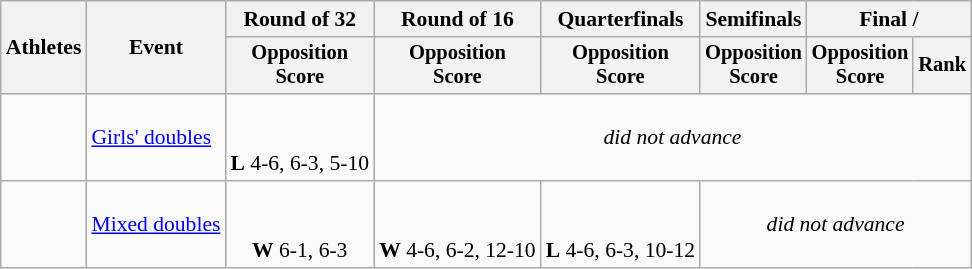<table class=wikitable style="font-size:90%">
<tr>
<th rowspan=2>Athletes</th>
<th rowspan=2>Event</th>
<th>Round of 32</th>
<th>Round of 16</th>
<th>Quarterfinals</th>
<th>Semifinals</th>
<th colspan=2>Final / </th>
</tr>
<tr style="font-size:95%">
<th>Opposition<br>Score</th>
<th>Opposition<br>Score</th>
<th>Opposition<br>Score</th>
<th>Opposition<br>Score</th>
<th>Opposition<br>Score</th>
<th>Rank</th>
</tr>
<tr align=center>
<td align=left><br></td>
<td align=left><a href='#'>Girls' doubles</a></td>
<td><br><br><strong>L</strong> 4-6, 6-3, 5-10</td>
<td Colspan=5><em>did not advance</em></td>
</tr>
<tr align=center>
<td align=left><br></td>
<td align=left><a href='#'>Mixed doubles</a></td>
<td><br><br><strong>W</strong> 6-1, 6-3</td>
<td><br><br><strong>W</strong> 4-6, 6-2, 12-10</td>
<td><br> <br><strong>L</strong> 4-6, 6-3, 10-12</td>
<td Colspan=3><em>did not advance</em></td>
</tr>
</table>
